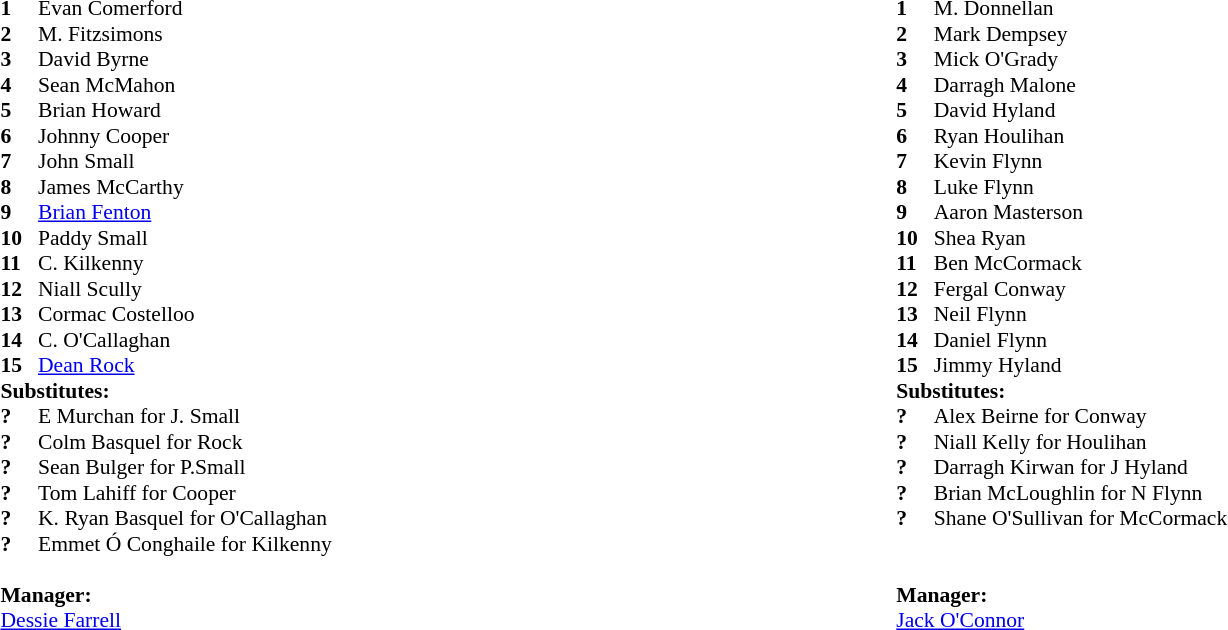<table style="width:75%;">
<tr>
<td style="vertical-align:top; width:50%;"><br><table style="font-size: 90%" cellspacing="0" cellpadding="0">
<tr>
<th width=25></th>
</tr>
<tr>
<td><strong>1</strong></td>
<td>Evan Comerford</td>
</tr>
<tr>
<td><strong>2</strong></td>
<td>M. Fitzsimons</td>
</tr>
<tr>
<td><strong>3</strong></td>
<td>David Byrne</td>
</tr>
<tr>
<td><strong>4</strong></td>
<td>Sean McMahon</td>
</tr>
<tr>
<td><strong>5</strong></td>
<td>Brian Howard</td>
</tr>
<tr>
<td><strong>6</strong></td>
<td>Johnny Cooper</td>
</tr>
<tr>
<td><strong>7</strong></td>
<td>John Small</td>
</tr>
<tr>
<td><strong>8</strong></td>
<td>James McCarthy</td>
</tr>
<tr>
<td><strong>9</strong></td>
<td><a href='#'>Brian Fenton</a></td>
</tr>
<tr>
<td><strong>10</strong></td>
<td>Paddy Small</td>
</tr>
<tr>
<td><strong>11</strong></td>
<td>C. Kilkenny</td>
</tr>
<tr>
<td><strong>12</strong></td>
<td>Niall Scully</td>
</tr>
<tr>
<td><strong>13</strong></td>
<td>Cormac Costelloo</td>
</tr>
<tr>
<td><strong>14</strong></td>
<td>C. O'Callaghan</td>
</tr>
<tr>
<td><strong>15</strong></td>
<td><a href='#'>Dean Rock</a></td>
</tr>
<tr>
<td colspan=3><strong>Substitutes:</strong></td>
</tr>
<tr>
<td><strong>?</strong></td>
<td>E Murchan for J. Small</td>
</tr>
<tr>
<td><strong>?</strong></td>
<td>Colm Basquel for Rock</td>
</tr>
<tr>
<td><strong>?</strong></td>
<td>Sean Bulger for P.Small</td>
</tr>
<tr>
<td><strong>?</strong></td>
<td>Tom Lahiff for Cooper</td>
</tr>
<tr>
<td><strong>?</strong></td>
<td>K. Ryan Basquel for O'Callaghan</td>
</tr>
<tr>
<td><strong>?</strong></td>
<td>Emmet Ó Conghaile for Kilkenny</td>
</tr>
<tr>
<td colspan=3><br><strong>Manager:</strong></td>
</tr>
<tr>
<td colspan="4"><a href='#'>Dessie Farrell</a></td>
</tr>
</table>
</td>
<td style="vertical-align:top; width:50%"><br><table style="font-size: 90%" cellspacing="0" cellpadding="0" align=center>
<tr>
<th width="25"></th>
</tr>
<tr>
<td><strong>1</strong></td>
<td>M. Donnellan</td>
</tr>
<tr>
<td><strong>2</strong></td>
<td>Mark Dempsey</td>
</tr>
<tr>
<td><strong>3</strong></td>
<td>Mick O'Grady</td>
</tr>
<tr>
<td><strong>4</strong></td>
<td>Darragh Malone</td>
</tr>
<tr>
<td><strong>5</strong></td>
<td>David Hyland</td>
</tr>
<tr>
<td><strong>6</strong></td>
<td>Ryan Houlihan</td>
</tr>
<tr>
<td><strong>7</strong></td>
<td>Kevin Flynn</td>
</tr>
<tr>
<td><strong>8</strong></td>
<td>Luke Flynn</td>
</tr>
<tr>
<td><strong>9</strong></td>
<td>Aaron Masterson</td>
</tr>
<tr>
<td><strong>10</strong></td>
<td>Shea Ryan</td>
</tr>
<tr>
<td><strong>11</strong></td>
<td>Ben McCormack</td>
</tr>
<tr>
<td><strong>12</strong></td>
<td>Fergal Conway</td>
</tr>
<tr>
<td><strong>13</strong></td>
<td>Neil Flynn</td>
</tr>
<tr>
<td><strong>14</strong></td>
<td>Daniel Flynn</td>
</tr>
<tr>
<td><strong>15</strong></td>
<td>Jimmy Hyland</td>
</tr>
<tr>
<td colspan=3><strong>Substitutes:</strong></td>
</tr>
<tr>
<td><strong>?</strong></td>
<td>Alex Beirne for Conway</td>
</tr>
<tr>
<td><strong>?</strong></td>
<td>Niall Kelly for Houlihan</td>
</tr>
<tr>
<td><strong>?</strong></td>
<td>Darragh Kirwan for J Hyland</td>
</tr>
<tr>
<td><strong>?</strong></td>
<td>Brian McLoughlin for N Flynn</td>
</tr>
<tr>
<td><strong>?</strong></td>
<td>Shane O'Sullivan for McCormack</td>
</tr>
<tr>
<td><br></td>
</tr>
<tr>
<td colspan=3><br><strong>Manager:</strong></td>
</tr>
<tr>
<td colspan="4"><a href='#'>Jack O'Connor</a></td>
</tr>
</table>
</td>
</tr>
</table>
